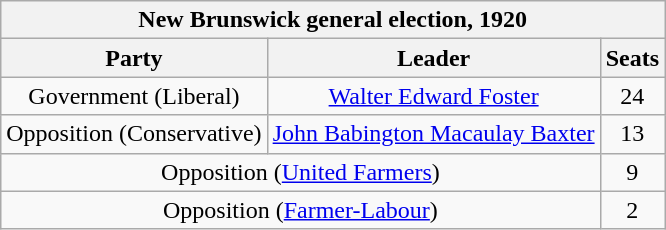<table class="wikitable" style="text-align:center">
<tr>
<th colspan=3>New Brunswick general election, 1920</th>
</tr>
<tr>
<th>Party</th>
<th>Leader</th>
<th>Seats</th>
</tr>
<tr>
<td>Government (Liberal)</td>
<td><a href='#'>Walter Edward Foster</a></td>
<td>24</td>
</tr>
<tr>
<td>Opposition (Conservative)</td>
<td><a href='#'>John Babington Macaulay Baxter</a></td>
<td>13</td>
</tr>
<tr>
<td colspan=2>Opposition (<a href='#'>United Farmers</a>)</td>
<td>9</td>
</tr>
<tr>
<td colspan=2>Opposition (<a href='#'>Farmer-Labour</a>)</td>
<td>2</td>
</tr>
</table>
